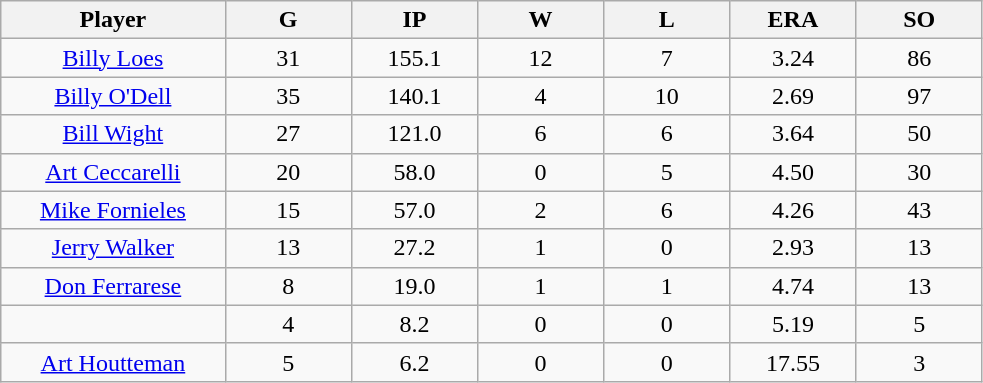<table class="wikitable sortable">
<tr>
<th bgcolor="#DDDDFF" width="16%">Player</th>
<th bgcolor="#DDDDFF" width="9%">G</th>
<th bgcolor="#DDDDFF" width="9%">IP</th>
<th bgcolor="#DDDDFF" width="9%">W</th>
<th bgcolor="#DDDDFF" width="9%">L</th>
<th bgcolor="#DDDDFF" width="9%">ERA</th>
<th bgcolor="#DDDDFF" width="9%">SO</th>
</tr>
<tr align="center">
<td><a href='#'>Billy Loes</a></td>
<td>31</td>
<td>155.1</td>
<td>12</td>
<td>7</td>
<td>3.24</td>
<td>86</td>
</tr>
<tr align=center>
<td><a href='#'>Billy O'Dell</a></td>
<td>35</td>
<td>140.1</td>
<td>4</td>
<td>10</td>
<td>2.69</td>
<td>97</td>
</tr>
<tr align=center>
<td><a href='#'>Bill Wight</a></td>
<td>27</td>
<td>121.0</td>
<td>6</td>
<td>6</td>
<td>3.64</td>
<td>50</td>
</tr>
<tr align=center>
<td><a href='#'>Art Ceccarelli</a></td>
<td>20</td>
<td>58.0</td>
<td>0</td>
<td>5</td>
<td>4.50</td>
<td>30</td>
</tr>
<tr align=center>
<td><a href='#'>Mike Fornieles</a></td>
<td>15</td>
<td>57.0</td>
<td>2</td>
<td>6</td>
<td>4.26</td>
<td>43</td>
</tr>
<tr align=center>
<td><a href='#'>Jerry Walker</a></td>
<td>13</td>
<td>27.2</td>
<td>1</td>
<td>0</td>
<td>2.93</td>
<td>13</td>
</tr>
<tr align=center>
<td><a href='#'>Don Ferrarese</a></td>
<td>8</td>
<td>19.0</td>
<td>1</td>
<td>1</td>
<td>4.74</td>
<td>13</td>
</tr>
<tr align=center>
<td></td>
<td>4</td>
<td>8.2</td>
<td>0</td>
<td>0</td>
<td>5.19</td>
<td>5</td>
</tr>
<tr align="center">
<td><a href='#'>Art Houtteman</a></td>
<td>5</td>
<td>6.2</td>
<td>0</td>
<td>0</td>
<td>17.55</td>
<td>3</td>
</tr>
</table>
